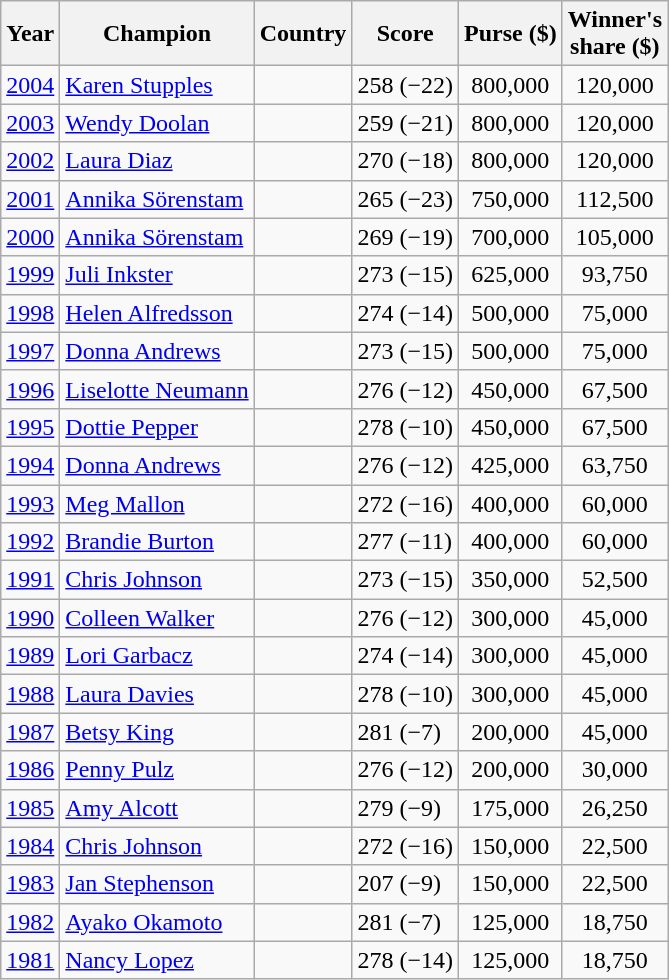<table class="wikitable">
<tr>
<th>Year</th>
<th>Champion</th>
<th>Country</th>
<th>Score</th>
<th>Purse ($)</th>
<th>Winner's<br>share ($)</th>
</tr>
<tr>
<td><a href='#'>2004</a></td>
<td><a href='#'>Karen Stupples</a></td>
<td></td>
<td>258 (−22)</td>
<td align=center>800,000</td>
<td align=center>120,000</td>
</tr>
<tr>
<td><a href='#'>2003</a></td>
<td><a href='#'>Wendy Doolan</a></td>
<td></td>
<td>259 (−21)</td>
<td align=center>800,000</td>
<td align=center>120,000</td>
</tr>
<tr>
<td><a href='#'>2002</a></td>
<td><a href='#'>Laura Diaz</a></td>
<td></td>
<td>270 (−18)</td>
<td align=center>800,000</td>
<td align=center>120,000</td>
</tr>
<tr>
<td><a href='#'>2001</a></td>
<td><a href='#'>Annika Sörenstam</a></td>
<td></td>
<td>265 (−23)</td>
<td align=center>750,000</td>
<td align=center>112,500</td>
</tr>
<tr>
<td><a href='#'>2000</a></td>
<td><a href='#'>Annika Sörenstam</a></td>
<td></td>
<td>269 (−19)</td>
<td align=center>700,000</td>
<td align=center>105,000</td>
</tr>
<tr>
<td><a href='#'>1999</a></td>
<td><a href='#'>Juli Inkster</a></td>
<td></td>
<td>273 (−15)</td>
<td align=center>625,000</td>
<td align=center>93,750</td>
</tr>
<tr>
<td><a href='#'>1998</a></td>
<td><a href='#'>Helen Alfredsson</a></td>
<td></td>
<td>274 (−14)</td>
<td align=center>500,000</td>
<td align=center>75,000</td>
</tr>
<tr>
<td><a href='#'>1997</a></td>
<td><a href='#'>Donna Andrews</a></td>
<td></td>
<td>273 (−15)</td>
<td align=center>500,000</td>
<td align=center>75,000</td>
</tr>
<tr>
<td><a href='#'>1996</a></td>
<td><a href='#'>Liselotte Neumann</a></td>
<td></td>
<td>276 (−12)</td>
<td align=center>450,000</td>
<td align=center>67,500</td>
</tr>
<tr>
<td><a href='#'>1995</a></td>
<td><a href='#'>Dottie Pepper</a></td>
<td></td>
<td>278 (−10)</td>
<td align=center>450,000</td>
<td align=center>67,500</td>
</tr>
<tr>
<td><a href='#'>1994</a></td>
<td><a href='#'>Donna Andrews</a></td>
<td></td>
<td>276 (−12)</td>
<td align=center>425,000</td>
<td align=center>63,750</td>
</tr>
<tr>
<td><a href='#'>1993</a></td>
<td><a href='#'>Meg Mallon</a></td>
<td></td>
<td>272 (−16)</td>
<td align=center>400,000</td>
<td align=center>60,000</td>
</tr>
<tr>
<td><a href='#'>1992</a></td>
<td><a href='#'>Brandie Burton</a></td>
<td></td>
<td>277 (−11)</td>
<td align=center>400,000</td>
<td align=center>60,000</td>
</tr>
<tr>
<td><a href='#'>1991</a></td>
<td><a href='#'>Chris Johnson</a></td>
<td></td>
<td>273 (−15)</td>
<td align=center>350,000</td>
<td align=center>52,500</td>
</tr>
<tr>
<td><a href='#'>1990</a></td>
<td><a href='#'>Colleen Walker</a></td>
<td></td>
<td>276 (−12)</td>
<td align=center>300,000</td>
<td align=center>45,000</td>
</tr>
<tr>
<td><a href='#'>1989</a></td>
<td><a href='#'>Lori Garbacz</a></td>
<td></td>
<td>274 (−14)</td>
<td align=center>300,000</td>
<td align=center>45,000</td>
</tr>
<tr>
<td><a href='#'>1988</a></td>
<td><a href='#'>Laura Davies</a></td>
<td></td>
<td>278 (−10)</td>
<td align=center>300,000</td>
<td align=center>45,000</td>
</tr>
<tr>
<td><a href='#'>1987</a></td>
<td><a href='#'>Betsy King</a></td>
<td></td>
<td>281 (−7)</td>
<td align=center>200,000</td>
<td align=center>45,000</td>
</tr>
<tr>
<td><a href='#'>1986</a></td>
<td><a href='#'>Penny Pulz</a></td>
<td></td>
<td>276 (−12)</td>
<td align=center>200,000</td>
<td align=center>30,000</td>
</tr>
<tr>
<td><a href='#'>1985</a></td>
<td><a href='#'>Amy Alcott</a></td>
<td></td>
<td>279 (−9)</td>
<td align=center>175,000</td>
<td align=center>26,250</td>
</tr>
<tr>
<td><a href='#'>1984</a></td>
<td><a href='#'>Chris Johnson</a></td>
<td></td>
<td>272 (−16)</td>
<td align=center>150,000</td>
<td align=center>22,500</td>
</tr>
<tr>
<td><a href='#'>1983</a></td>
<td><a href='#'>Jan Stephenson</a></td>
<td></td>
<td>207 (−9)</td>
<td align=center>150,000</td>
<td align=center>22,500</td>
</tr>
<tr>
<td><a href='#'>1982</a></td>
<td><a href='#'>Ayako Okamoto</a></td>
<td></td>
<td>281 (−7)</td>
<td align=center>125,000</td>
<td align=center>18,750</td>
</tr>
<tr>
<td><a href='#'>1981</a></td>
<td><a href='#'>Nancy Lopez</a></td>
<td></td>
<td>278 (−14)</td>
<td align=center>125,000</td>
<td align=center>18,750</td>
</tr>
</table>
